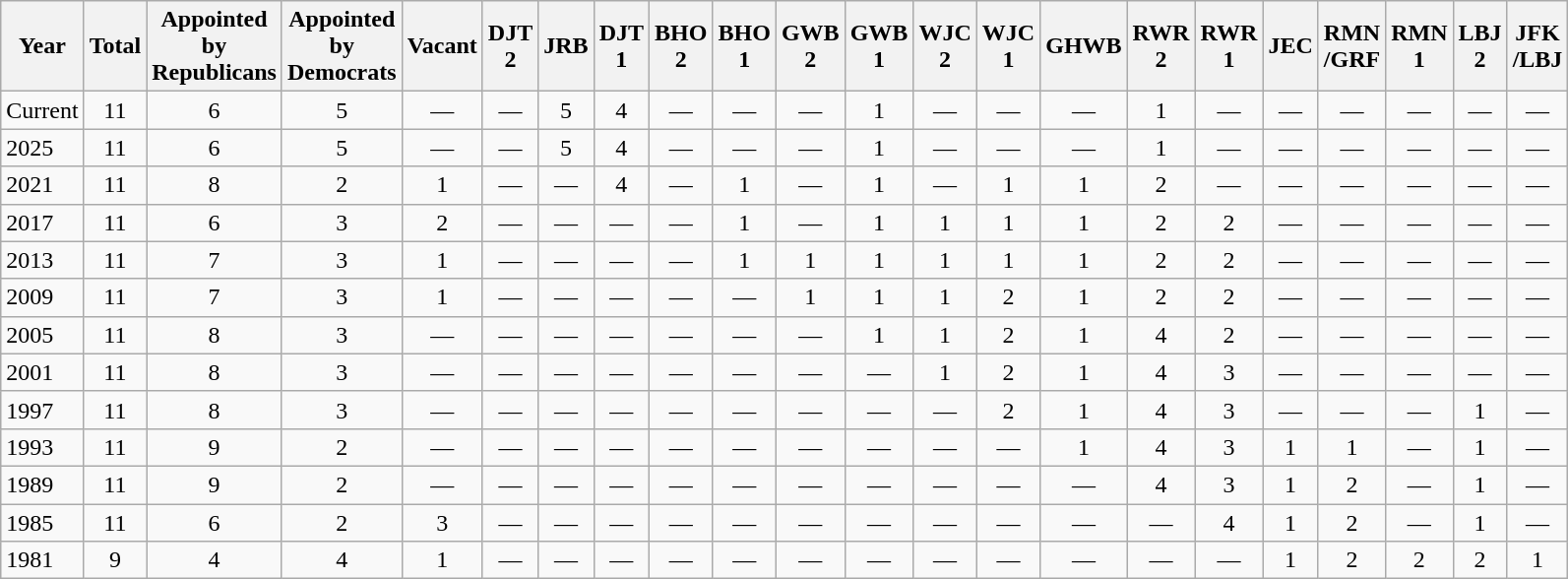<table class="wikitable" style="text-align:center;">
<tr>
<th>Year</th>
<th>Total</th>
<th>Appointed<br>by<br>Republicans</th>
<th>Appointed<br>by<br>Democrats</th>
<th>Vacant</th>
<th>DJT<br>2</th>
<th>JRB</th>
<th>DJT<br>1</th>
<th>BHO<br>2</th>
<th>BHO<br>1</th>
<th>GWB<br>2</th>
<th>GWB<br>1</th>
<th>WJC<br>2</th>
<th>WJC<br>1</th>
<th>GHWB</th>
<th>RWR<br>2</th>
<th>RWR<br>1</th>
<th>JEC</th>
<th>RMN<br>/GRF</th>
<th>RMN<br>1</th>
<th>LBJ<br>2</th>
<th>JFK<br>/LBJ</th>
</tr>
<tr>
<td style="text-align:left;">Current</td>
<td>11</td>
<td>6</td>
<td>5</td>
<td>—</td>
<td>—</td>
<td>5</td>
<td>4</td>
<td>—</td>
<td>—</td>
<td>—</td>
<td>1</td>
<td>—</td>
<td>—</td>
<td>—</td>
<td>1</td>
<td>—</td>
<td>—</td>
<td>—</td>
<td>—</td>
<td>—</td>
<td>—</td>
</tr>
<tr>
<td style="text-align:left;">2025</td>
<td>11</td>
<td>6</td>
<td>5</td>
<td>—</td>
<td>—</td>
<td>5</td>
<td>4</td>
<td>—</td>
<td>—</td>
<td>—</td>
<td>1</td>
<td>—</td>
<td>—</td>
<td>—</td>
<td>1</td>
<td>—</td>
<td>—</td>
<td>—</td>
<td>—</td>
<td>—</td>
<td>—</td>
</tr>
<tr>
<td style="text-align:left;">2021</td>
<td>11</td>
<td>8</td>
<td>2</td>
<td>1</td>
<td>—</td>
<td>—</td>
<td>4</td>
<td>—</td>
<td>1</td>
<td>—</td>
<td>1</td>
<td>—</td>
<td>1</td>
<td>1</td>
<td>2</td>
<td>—</td>
<td>—</td>
<td>—</td>
<td>—</td>
<td>—</td>
<td>—</td>
</tr>
<tr>
<td style="text-align:left;">2017</td>
<td>11</td>
<td>6</td>
<td>3</td>
<td>2</td>
<td>—</td>
<td>—</td>
<td>—</td>
<td>—</td>
<td>1</td>
<td>—</td>
<td>1</td>
<td>1</td>
<td>1</td>
<td>1</td>
<td>2</td>
<td>2</td>
<td>—</td>
<td>—</td>
<td>—</td>
<td>—</td>
<td>—</td>
</tr>
<tr>
<td style="text-align:left;">2013</td>
<td>11</td>
<td>7</td>
<td>3</td>
<td>1</td>
<td>—</td>
<td>—</td>
<td>—</td>
<td>—</td>
<td>1</td>
<td>1</td>
<td>1</td>
<td>1</td>
<td>1</td>
<td>1</td>
<td>2</td>
<td>2</td>
<td>—</td>
<td>—</td>
<td>—</td>
<td>—</td>
<td>—</td>
</tr>
<tr>
<td style="text-align:left;">2009</td>
<td>11</td>
<td>7</td>
<td>3</td>
<td>1</td>
<td>—</td>
<td>—</td>
<td>—</td>
<td>—</td>
<td>—</td>
<td>1</td>
<td>1</td>
<td>1</td>
<td>2</td>
<td>1</td>
<td>2</td>
<td>2</td>
<td>—</td>
<td>—</td>
<td>—</td>
<td>—</td>
<td>—</td>
</tr>
<tr>
<td style="text-align:left;">2005</td>
<td>11</td>
<td>8</td>
<td>3</td>
<td>—</td>
<td>—</td>
<td>—</td>
<td>—</td>
<td>—</td>
<td>—</td>
<td>—</td>
<td>1</td>
<td>1</td>
<td>2</td>
<td>1</td>
<td>4</td>
<td>2</td>
<td>—</td>
<td>—</td>
<td>—</td>
<td>—</td>
<td>—</td>
</tr>
<tr>
<td style="text-align:left;">2001</td>
<td>11</td>
<td>8</td>
<td>3</td>
<td>—</td>
<td>—</td>
<td>—</td>
<td>—</td>
<td>—</td>
<td>—</td>
<td>—</td>
<td>—</td>
<td>1</td>
<td>2</td>
<td>1</td>
<td>4</td>
<td>3</td>
<td>—</td>
<td>—</td>
<td>—</td>
<td>—</td>
<td>—</td>
</tr>
<tr>
<td style="text-align:left;">1997</td>
<td>11</td>
<td>8</td>
<td>3</td>
<td>—</td>
<td>—</td>
<td>—</td>
<td>—</td>
<td>—</td>
<td>—</td>
<td>—</td>
<td>—</td>
<td>—</td>
<td>2</td>
<td>1</td>
<td>4</td>
<td>3</td>
<td>—</td>
<td>—</td>
<td>—</td>
<td>1</td>
<td>—</td>
</tr>
<tr>
<td style="text-align:left;">1993</td>
<td>11</td>
<td>9</td>
<td>2</td>
<td>—</td>
<td>—</td>
<td>—</td>
<td>—</td>
<td>—</td>
<td>—</td>
<td>—</td>
<td>—</td>
<td>—</td>
<td>—</td>
<td>1</td>
<td>4</td>
<td>3</td>
<td>1</td>
<td>1</td>
<td>—</td>
<td>1</td>
<td>—</td>
</tr>
<tr>
<td style="text-align:left;">1989</td>
<td>11</td>
<td>9</td>
<td>2</td>
<td>—</td>
<td>—</td>
<td>—</td>
<td>—</td>
<td>—</td>
<td>—</td>
<td>—</td>
<td>—</td>
<td>—</td>
<td>—</td>
<td>—</td>
<td>4</td>
<td>3</td>
<td>1</td>
<td>2</td>
<td>—</td>
<td>1</td>
<td>—</td>
</tr>
<tr>
<td style="text-align:left;">1985</td>
<td>11</td>
<td>6</td>
<td>2</td>
<td>3</td>
<td>—</td>
<td>—</td>
<td>—</td>
<td>—</td>
<td>—</td>
<td>—</td>
<td>—</td>
<td>—</td>
<td>—</td>
<td>—</td>
<td>—</td>
<td>4</td>
<td>1</td>
<td>2</td>
<td>—</td>
<td>1</td>
<td>—</td>
</tr>
<tr>
<td style="text-align:left;">1981</td>
<td>9</td>
<td>4</td>
<td>4</td>
<td>1</td>
<td>—</td>
<td>—</td>
<td>—</td>
<td>—</td>
<td>—</td>
<td>—</td>
<td>—</td>
<td>—</td>
<td>—</td>
<td>—</td>
<td>—</td>
<td>—</td>
<td>1</td>
<td>2</td>
<td>2</td>
<td>2</td>
<td>1</td>
</tr>
</table>
